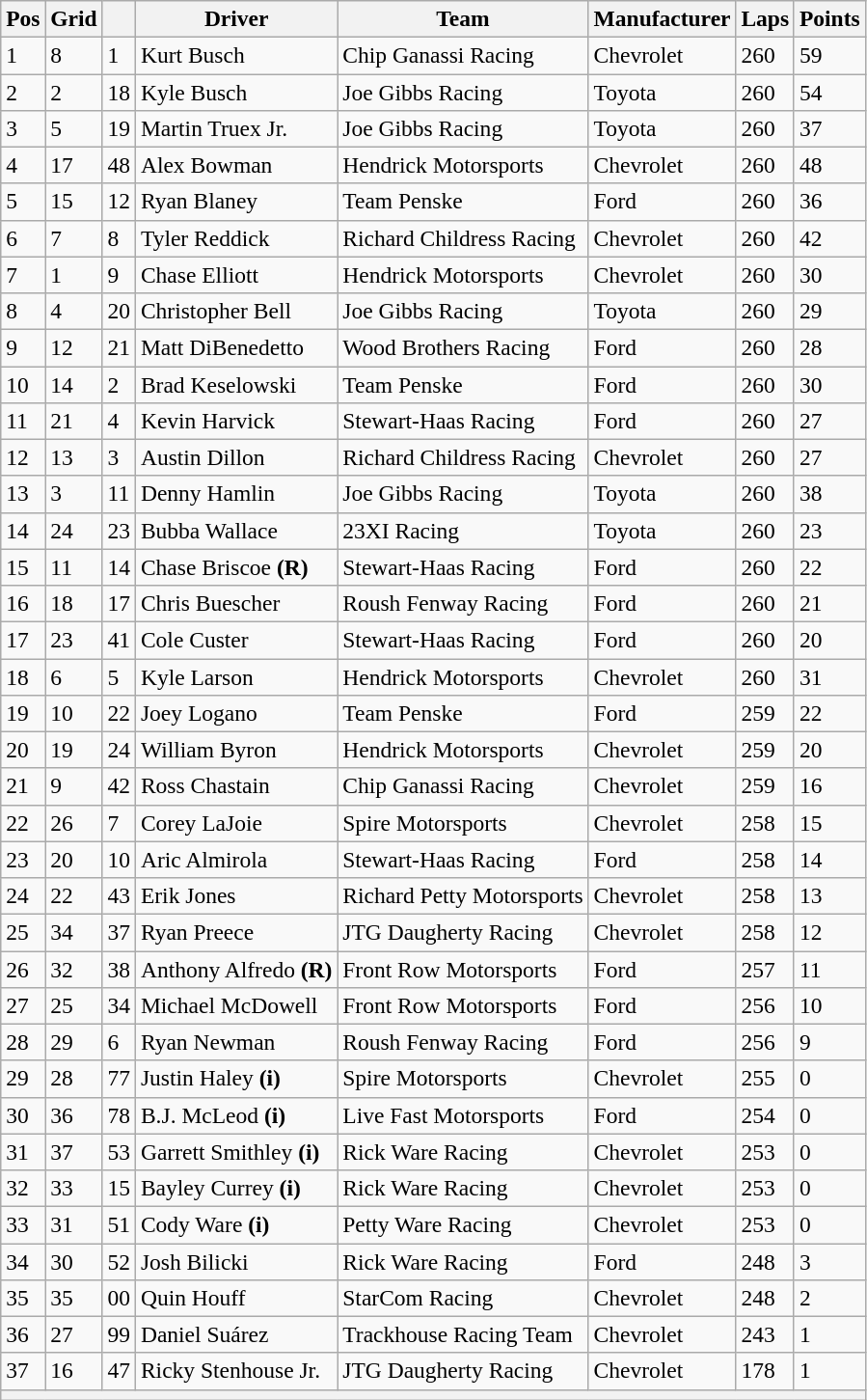<table class="wikitable" style="font-size:98%">
<tr>
<th>Pos</th>
<th>Grid</th>
<th></th>
<th>Driver</th>
<th>Team</th>
<th>Manufacturer</th>
<th>Laps</th>
<th>Points</th>
</tr>
<tr>
<td>1</td>
<td>8</td>
<td>1</td>
<td>Kurt Busch</td>
<td>Chip Ganassi Racing</td>
<td>Chevrolet</td>
<td>260</td>
<td>59</td>
</tr>
<tr>
<td>2</td>
<td>2</td>
<td>18</td>
<td>Kyle Busch</td>
<td>Joe Gibbs Racing</td>
<td>Toyota</td>
<td>260</td>
<td>54</td>
</tr>
<tr>
<td>3</td>
<td>5</td>
<td>19</td>
<td>Martin Truex Jr.</td>
<td>Joe Gibbs Racing</td>
<td>Toyota</td>
<td>260</td>
<td>37</td>
</tr>
<tr>
<td>4</td>
<td>17</td>
<td>48</td>
<td>Alex Bowman</td>
<td>Hendrick Motorsports</td>
<td>Chevrolet</td>
<td>260</td>
<td>48</td>
</tr>
<tr>
<td>5</td>
<td>15</td>
<td>12</td>
<td>Ryan Blaney</td>
<td>Team Penske</td>
<td>Ford</td>
<td>260</td>
<td>36</td>
</tr>
<tr>
<td>6</td>
<td>7</td>
<td>8</td>
<td>Tyler Reddick</td>
<td>Richard Childress Racing</td>
<td>Chevrolet</td>
<td>260</td>
<td>42</td>
</tr>
<tr>
<td>7</td>
<td>1</td>
<td>9</td>
<td>Chase Elliott</td>
<td>Hendrick Motorsports</td>
<td>Chevrolet</td>
<td>260</td>
<td>30</td>
</tr>
<tr>
<td>8</td>
<td>4</td>
<td>20</td>
<td>Christopher Bell</td>
<td>Joe Gibbs Racing</td>
<td>Toyota</td>
<td>260</td>
<td>29</td>
</tr>
<tr>
<td>9</td>
<td>12</td>
<td>21</td>
<td>Matt DiBenedetto</td>
<td>Wood Brothers Racing</td>
<td>Ford</td>
<td>260</td>
<td>28</td>
</tr>
<tr>
<td>10</td>
<td>14</td>
<td>2</td>
<td>Brad Keselowski</td>
<td>Team Penske</td>
<td>Ford</td>
<td>260</td>
<td>30</td>
</tr>
<tr>
<td>11</td>
<td>21</td>
<td>4</td>
<td>Kevin Harvick</td>
<td>Stewart-Haas Racing</td>
<td>Ford</td>
<td>260</td>
<td>27</td>
</tr>
<tr>
<td>12</td>
<td>13</td>
<td>3</td>
<td>Austin Dillon</td>
<td>Richard Childress Racing</td>
<td>Chevrolet</td>
<td>260</td>
<td>27</td>
</tr>
<tr>
<td>13</td>
<td>3</td>
<td>11</td>
<td>Denny Hamlin</td>
<td>Joe Gibbs Racing</td>
<td>Toyota</td>
<td>260</td>
<td>38</td>
</tr>
<tr>
<td>14</td>
<td>24</td>
<td>23</td>
<td>Bubba Wallace</td>
<td>23XI Racing</td>
<td>Toyota</td>
<td>260</td>
<td>23</td>
</tr>
<tr>
<td>15</td>
<td>11</td>
<td>14</td>
<td>Chase Briscoe <strong>(R)</strong></td>
<td>Stewart-Haas Racing</td>
<td>Ford</td>
<td>260</td>
<td>22</td>
</tr>
<tr>
<td>16</td>
<td>18</td>
<td>17</td>
<td>Chris Buescher</td>
<td>Roush Fenway Racing</td>
<td>Ford</td>
<td>260</td>
<td>21</td>
</tr>
<tr>
<td>17</td>
<td>23</td>
<td>41</td>
<td>Cole Custer</td>
<td>Stewart-Haas Racing</td>
<td>Ford</td>
<td>260</td>
<td>20</td>
</tr>
<tr>
<td>18</td>
<td>6</td>
<td>5</td>
<td>Kyle Larson</td>
<td>Hendrick Motorsports</td>
<td>Chevrolet</td>
<td>260</td>
<td>31</td>
</tr>
<tr>
<td>19</td>
<td>10</td>
<td>22</td>
<td>Joey Logano</td>
<td>Team Penske</td>
<td>Ford</td>
<td>259</td>
<td>22</td>
</tr>
<tr>
<td>20</td>
<td>19</td>
<td>24</td>
<td>William Byron</td>
<td>Hendrick Motorsports</td>
<td>Chevrolet</td>
<td>259</td>
<td>20</td>
</tr>
<tr>
<td>21</td>
<td>9</td>
<td>42</td>
<td>Ross Chastain</td>
<td>Chip Ganassi Racing</td>
<td>Chevrolet</td>
<td>259</td>
<td>16</td>
</tr>
<tr>
<td>22</td>
<td>26</td>
<td>7</td>
<td>Corey LaJoie</td>
<td>Spire Motorsports</td>
<td>Chevrolet</td>
<td>258</td>
<td>15</td>
</tr>
<tr>
<td>23</td>
<td>20</td>
<td>10</td>
<td>Aric Almirola</td>
<td>Stewart-Haas Racing</td>
<td>Ford</td>
<td>258</td>
<td>14</td>
</tr>
<tr>
<td>24</td>
<td>22</td>
<td>43</td>
<td>Erik Jones</td>
<td>Richard Petty Motorsports</td>
<td>Chevrolet</td>
<td>258</td>
<td>13</td>
</tr>
<tr>
<td>25</td>
<td>34</td>
<td>37</td>
<td>Ryan Preece</td>
<td>JTG Daugherty Racing</td>
<td>Chevrolet</td>
<td>258</td>
<td>12</td>
</tr>
<tr>
<td>26</td>
<td>32</td>
<td>38</td>
<td>Anthony Alfredo <strong>(R)</strong></td>
<td>Front Row Motorsports</td>
<td>Ford</td>
<td>257</td>
<td>11</td>
</tr>
<tr>
<td>27</td>
<td>25</td>
<td>34</td>
<td>Michael McDowell</td>
<td>Front Row Motorsports</td>
<td>Ford</td>
<td>256</td>
<td>10</td>
</tr>
<tr>
<td>28</td>
<td>29</td>
<td>6</td>
<td>Ryan Newman</td>
<td>Roush Fenway Racing</td>
<td>Ford</td>
<td>256</td>
<td>9</td>
</tr>
<tr>
<td>29</td>
<td>28</td>
<td>77</td>
<td>Justin Haley <strong>(i)</strong></td>
<td>Spire Motorsports</td>
<td>Chevrolet</td>
<td>255</td>
<td>0</td>
</tr>
<tr>
<td>30</td>
<td>36</td>
<td>78</td>
<td>B.J. McLeod <strong>(i)</strong></td>
<td>Live Fast Motorsports</td>
<td>Ford</td>
<td>254</td>
<td>0</td>
</tr>
<tr>
<td>31</td>
<td>37</td>
<td>53</td>
<td>Garrett Smithley <strong>(i)</strong></td>
<td>Rick Ware Racing</td>
<td>Chevrolet</td>
<td>253</td>
<td>0</td>
</tr>
<tr>
<td>32</td>
<td>33</td>
<td>15</td>
<td>Bayley Currey <strong>(i)</strong></td>
<td>Rick Ware Racing</td>
<td>Chevrolet</td>
<td>253</td>
<td>0</td>
</tr>
<tr>
<td>33</td>
<td>31</td>
<td>51</td>
<td>Cody Ware <strong>(i)</strong></td>
<td>Petty Ware Racing</td>
<td>Chevrolet</td>
<td>253</td>
<td>0</td>
</tr>
<tr>
<td>34</td>
<td>30</td>
<td>52</td>
<td>Josh Bilicki</td>
<td>Rick Ware Racing</td>
<td>Ford</td>
<td>248</td>
<td>3</td>
</tr>
<tr>
<td>35</td>
<td>35</td>
<td>00</td>
<td>Quin Houff</td>
<td>StarCom Racing</td>
<td>Chevrolet</td>
<td>248</td>
<td>2</td>
</tr>
<tr>
<td>36</td>
<td>27</td>
<td>99</td>
<td>Daniel Suárez</td>
<td>Trackhouse Racing Team</td>
<td>Chevrolet</td>
<td>243</td>
<td>1</td>
</tr>
<tr>
<td>37</td>
<td>16</td>
<td>47</td>
<td>Ricky Stenhouse Jr.</td>
<td>JTG Daugherty Racing</td>
<td>Chevrolet</td>
<td>178</td>
<td>1</td>
</tr>
<tr>
<th colspan="8"></th>
</tr>
</table>
